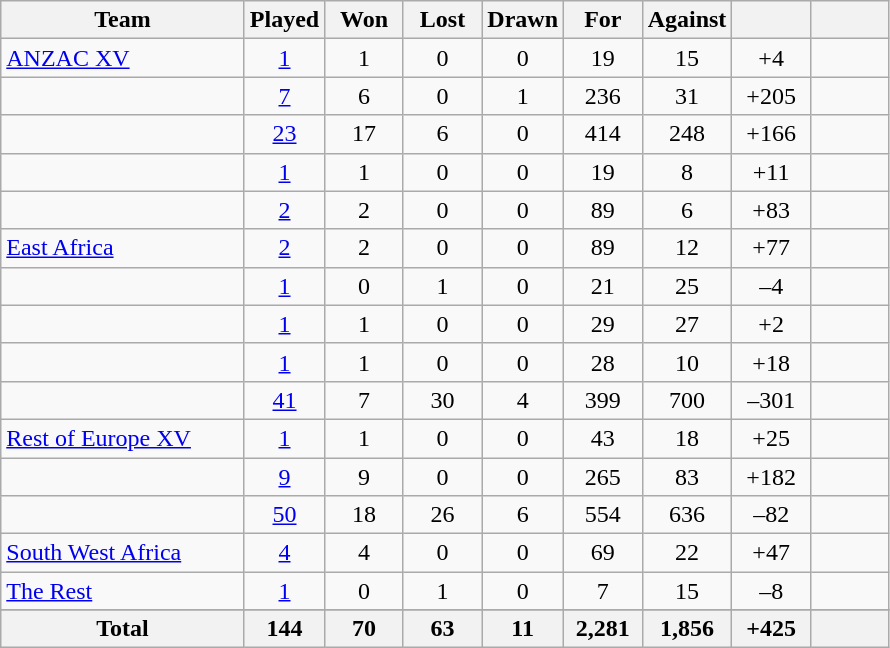<table class="wikitable sortable" style="text-align:center">
<tr>
<th width=155px>Team</th>
<th width=45px>Played</th>
<th width=45px>Won</th>
<th width=45px>Lost</th>
<th width=45px>Drawn</th>
<th width=45px>For</th>
<th width=45px>Against</th>
<th width=45px></th>
<th width=45px></th>
</tr>
<tr>
<td style="text-align:left"> <a href='#'>ANZAC XV</a></td>
<td align=center><a href='#'>1</a></td>
<td align=center>1</td>
<td align=center>0</td>
<td align=center>0</td>
<td align=center>19</td>
<td align=center>15</td>
<td align=center>+4</td>
<td align=center></td>
</tr>
<tr>
<td style="text-align:left"></td>
<td align=center><a href='#'>7</a></td>
<td align=center>6</td>
<td align=center>0</td>
<td align=center>1</td>
<td align=center>236</td>
<td align=center>31</td>
<td align=center>+205</td>
<td align=center></td>
</tr>
<tr>
<td style="text-align:left"></td>
<td align=center><a href='#'>23</a></td>
<td align=center>17</td>
<td align=center>6</td>
<td align=center>0</td>
<td align=center>414</td>
<td align=center>248</td>
<td align=center>+166</td>
<td align=center></td>
</tr>
<tr>
<td style="text-align:left"></td>
<td align=center><a href='#'>1</a></td>
<td align=center>1</td>
<td align=center>0</td>
<td align=center>0</td>
<td align=center>19</td>
<td align=center>8</td>
<td align=center>+11</td>
<td align=center></td>
</tr>
<tr>
<td style="text-align:left"></td>
<td align=center><a href='#'>2</a></td>
<td align=center>2</td>
<td align=center>0</td>
<td align=center>0</td>
<td align=center>89</td>
<td align=center>6</td>
<td align=center>+83</td>
<td align=center></td>
</tr>
<tr>
<td style="text-align:left"> <a href='#'>East Africa</a></td>
<td align=center><a href='#'>2</a></td>
<td align=center>2</td>
<td align=center>0</td>
<td align=center>0</td>
<td align=center>89</td>
<td align=center>12</td>
<td align=center>+77</td>
<td align=center></td>
</tr>
<tr>
<td style="text-align:left"></td>
<td align=center><a href='#'>1</a></td>
<td align=center>0</td>
<td align=center>1</td>
<td align=center>0</td>
<td align=center>21</td>
<td align=center>25</td>
<td align=center>–4</td>
<td align=center></td>
</tr>
<tr>
<td style="text-align:left"></td>
<td align=center><a href='#'>1</a></td>
<td align=center>1</td>
<td align=center>0</td>
<td align=center>0</td>
<td align=center>29</td>
<td align=center>27</td>
<td align=center>+2</td>
<td align=center></td>
</tr>
<tr>
<td style="text-align:left"></td>
<td align=center><a href='#'>1</a></td>
<td align=center>1</td>
<td align=center>0</td>
<td align=center>0</td>
<td align=center>28</td>
<td align=center>10</td>
<td align=center>+18</td>
<td align=center></td>
</tr>
<tr>
<td style="text-align:left"></td>
<td align=center><a href='#'>41</a></td>
<td align=center>7</td>
<td align=center>30</td>
<td align=center>4</td>
<td align=center>399</td>
<td align=center>700</td>
<td align=center>–301</td>
<td align=center></td>
</tr>
<tr>
<td style="text-align:left"><a href='#'>Rest of Europe XV</a></td>
<td align=center><a href='#'>1</a></td>
<td align=center>1</td>
<td align=center>0</td>
<td align=center>0</td>
<td align=center>43</td>
<td align=center>18</td>
<td align=center>+25</td>
<td align=center></td>
</tr>
<tr>
<td style="text-align:left"></td>
<td align=center><a href='#'>9</a></td>
<td align=center>9</td>
<td align=center>0</td>
<td align=center>0</td>
<td align=center>265</td>
<td align=center>83</td>
<td align=center>+182</td>
<td align=center></td>
</tr>
<tr>
<td style="text-align:left"></td>
<td align=center><a href='#'>50</a></td>
<td align=center>18</td>
<td align=center>26</td>
<td align=center>6</td>
<td align=center>554</td>
<td align=center>636</td>
<td align=center>–82</td>
<td align=center></td>
</tr>
<tr>
<td style="text-align:left"> <a href='#'>South West Africa</a></td>
<td align=center><a href='#'>4</a></td>
<td align=center>4</td>
<td align=center>0</td>
<td align=center>0</td>
<td align=center>69</td>
<td align=center>22</td>
<td align=center>+47</td>
<td align=center></td>
</tr>
<tr>
<td style="text-align:left"><a href='#'>The Rest</a></td>
<td align=center><a href='#'>1</a></td>
<td align=center>0</td>
<td align=center>1</td>
<td align=center>0</td>
<td align=center>7</td>
<td align=center>15</td>
<td align=center>–8</td>
<td align=center></td>
</tr>
<tr>
</tr>
<tr class="sortbottom">
<th>Total</th>
<th>144</th>
<th>70</th>
<th>63</th>
<th>11</th>
<th>2,281</th>
<th>1,856</th>
<th>+425</th>
<th></th>
</tr>
</table>
